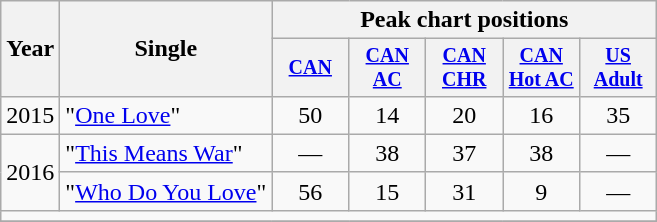<table class="wikitable" style="text-align:center;">
<tr>
<th rowspan="2">Year</th>
<th rowspan="2">Single</th>
<th colspan="5">Peak chart positions</th>
</tr>
<tr style="font-size:smaller;">
<th width="45"><a href='#'>CAN</a><br></th>
<th width="45"><a href='#'>CAN <br> AC</a><br></th>
<th width="45"><a href='#'>CAN <br> CHR</a><br></th>
<th width="45"><a href='#'>CAN <br> Hot AC</a><br></th>
<th width="45"><a href='#'>US Adult</a><br></th>
</tr>
<tr>
<td>2015</td>
<td align="left">"<a href='#'>One Love</a>"</td>
<td>50</td>
<td>14</td>
<td>20</td>
<td>16</td>
<td>35</td>
</tr>
<tr>
<td rowspan="2">2016</td>
<td align="left">"<a href='#'>This Means War</a>"</td>
<td>—</td>
<td>38</td>
<td>37</td>
<td>38</td>
<td>—</td>
</tr>
<tr>
<td align="left">"<a href='#'>Who Do You Love</a>"</td>
<td>56</td>
<td>15</td>
<td>31</td>
<td>9</td>
<td>—</td>
</tr>
<tr>
<td colspan="7"></td>
</tr>
<tr>
</tr>
</table>
